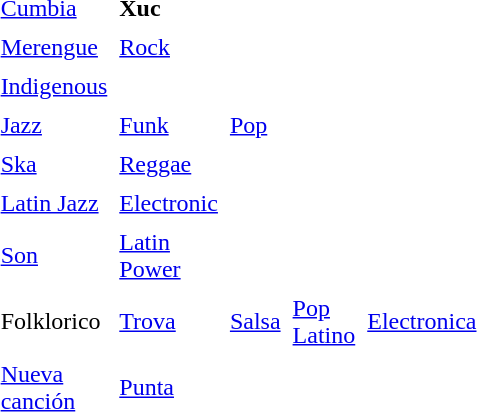<table class="toccolours" cellpadding="3" style="float:right; margin: 0 0 1em 1em; width: 20em;">
<tr>
<td><a href='#'>Cumbia</a></td>
<td><strong>Xuc<em></td>
</tr>
<tr>
<td><a href='#'>Merengue</a></td>
<td><a href='#'>Rock</a></td>
</tr>
<tr>
<td><a href='#'>Indigenous</a></td>
</tr>
<tr>
<td><a href='#'>Jazz</a></td>
<td><a href='#'>Funk</a></td>
<td><a href='#'>Pop</a></td>
</tr>
<tr>
<td><a href='#'>Ska</a></td>
<td><a href='#'>Reggae</a></td>
</tr>
<tr>
<td><a href='#'>Latin Jazz</a></td>
<td><a href='#'>Electronic</a></td>
</tr>
<tr>
<td><a href='#'>Son</a></td>
<td><a href='#'>Latin Power</a></td>
</tr>
<tr>
<td>Folklorico</td>
<td><a href='#'>Trova</a></td>
<td><a href='#'>Salsa</a></td>
<td><a href='#'>Pop Latino</a></td>
<td><a href='#'>Electronica</a></td>
</tr>
<tr>
<td><a href='#'>Nueva canción</a></td>
<td><a href='#'>Punta</a></td>
</tr>
</table>
